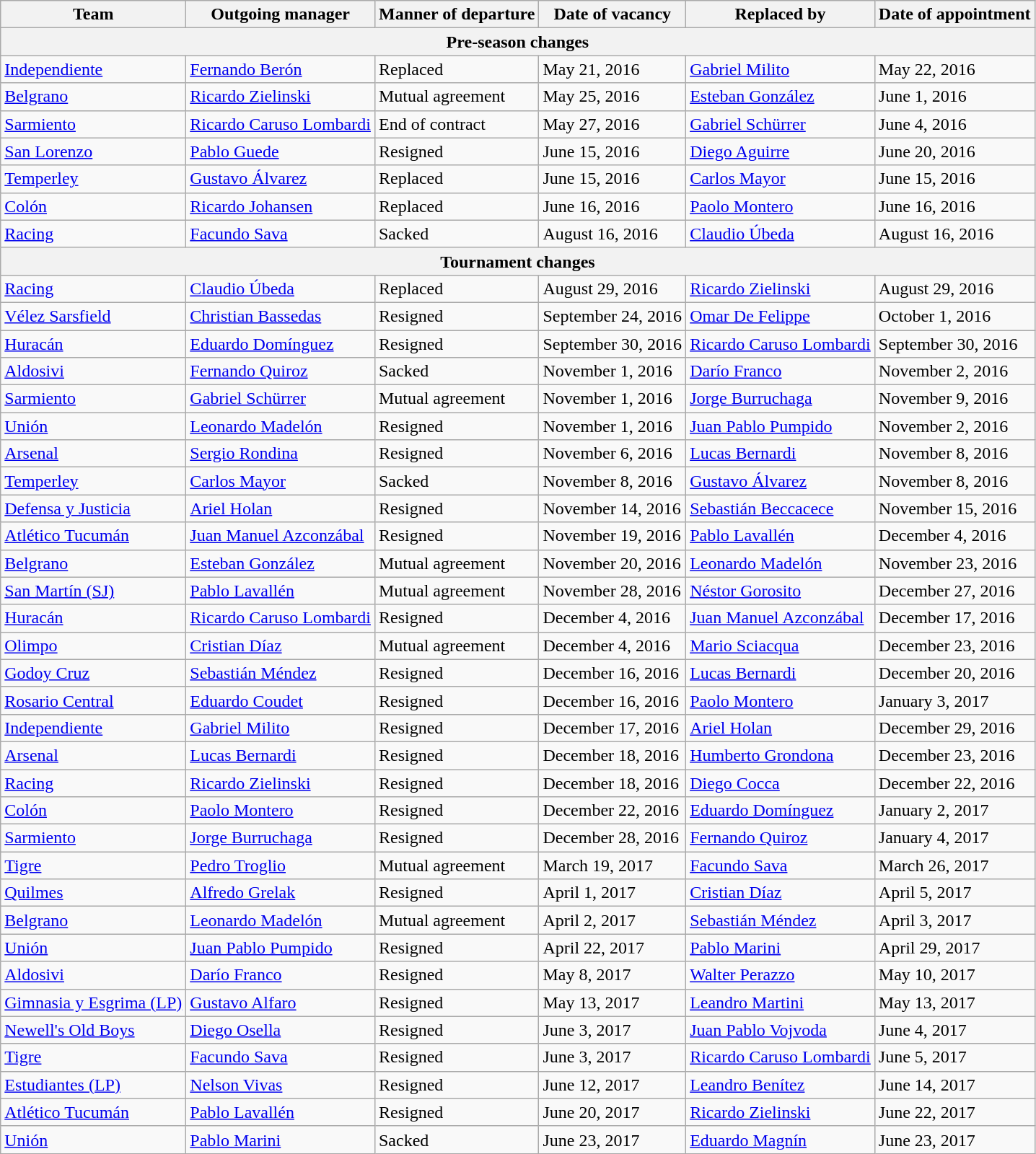<table class="wikitable">
<tr>
<th>Team</th>
<th>Outgoing manager</th>
<th>Manner of departure</th>
<th>Date of vacancy</th>
<th>Replaced by</th>
<th>Date of appointment</th>
</tr>
<tr>
<th colspan=7>Pre-season changes</th>
</tr>
<tr>
<td><a href='#'>Independiente</a></td>
<td> <a href='#'>Fernando Berón</a></td>
<td>Replaced</td>
<td>May 21, 2016</td>
<td> <a href='#'>Gabriel Milito</a></td>
<td>May 22, 2016</td>
</tr>
<tr>
<td><a href='#'>Belgrano</a></td>
<td> <a href='#'>Ricardo Zielinski</a></td>
<td>Mutual agreement</td>
<td>May 25, 2016</td>
<td> <a href='#'>Esteban González</a></td>
<td>June 1, 2016</td>
</tr>
<tr>
<td><a href='#'>Sarmiento</a></td>
<td> <a href='#'>Ricardo Caruso Lombardi</a></td>
<td>End of contract</td>
<td>May 27, 2016</td>
<td> <a href='#'>Gabriel Schürrer</a></td>
<td>June 4, 2016</td>
</tr>
<tr>
<td><a href='#'>San Lorenzo</a></td>
<td> <a href='#'>Pablo Guede</a></td>
<td>Resigned</td>
<td>June 15, 2016</td>
<td> <a href='#'>Diego Aguirre</a></td>
<td>June 20, 2016</td>
</tr>
<tr>
<td><a href='#'>Temperley</a></td>
<td> <a href='#'>Gustavo Álvarez</a></td>
<td>Replaced</td>
<td>June 15, 2016</td>
<td> <a href='#'>Carlos Mayor</a></td>
<td>June 15, 2016</td>
</tr>
<tr>
<td><a href='#'>Colón</a></td>
<td> <a href='#'>Ricardo Johansen</a></td>
<td>Replaced</td>
<td>June 16, 2016</td>
<td> <a href='#'>Paolo Montero</a></td>
<td>June 16, 2016</td>
</tr>
<tr>
<td><a href='#'>Racing</a></td>
<td> <a href='#'>Facundo Sava</a></td>
<td>Sacked</td>
<td>August 16, 2016</td>
<td> <a href='#'>Claudio Úbeda</a> </td>
<td>August 16, 2016</td>
</tr>
<tr>
<th colspan=7>Tournament changes</th>
</tr>
<tr>
<td><a href='#'>Racing</a></td>
<td> <a href='#'>Claudio Úbeda</a></td>
<td>Replaced</td>
<td>August 29, 2016</td>
<td> <a href='#'>Ricardo Zielinski</a></td>
<td>August 29, 2016</td>
</tr>
<tr>
<td><a href='#'>Vélez Sarsfield</a></td>
<td> <a href='#'>Christian Bassedas</a></td>
<td>Resigned</td>
<td>September 24, 2016</td>
<td> <a href='#'>Omar De Felippe</a> </td>
<td>October 1, 2016</td>
</tr>
<tr>
<td><a href='#'>Huracán</a></td>
<td> <a href='#'>Eduardo Domínguez</a></td>
<td>Resigned</td>
<td>September 30, 2016</td>
<td> <a href='#'>Ricardo Caruso Lombardi</a></td>
<td>September 30, 2016</td>
</tr>
<tr>
<td><a href='#'>Aldosivi</a></td>
<td> <a href='#'>Fernando Quiroz</a></td>
<td>Sacked</td>
<td>November 1, 2016</td>
<td> <a href='#'>Darío Franco</a></td>
<td>November 2, 2016</td>
</tr>
<tr>
<td><a href='#'>Sarmiento</a></td>
<td> <a href='#'>Gabriel Schürrer</a></td>
<td>Mutual agreement</td>
<td>November 1, 2016</td>
<td> <a href='#'>Jorge Burruchaga</a> </td>
<td>November 9, 2016</td>
</tr>
<tr>
<td><a href='#'>Unión</a></td>
<td> <a href='#'>Leonardo Madelón</a></td>
<td>Resigned</td>
<td>November 1, 2016</td>
<td> <a href='#'>Juan Pablo Pumpido</a> </td>
<td>November 2, 2016</td>
</tr>
<tr>
<td><a href='#'>Arsenal</a></td>
<td> <a href='#'>Sergio Rondina</a></td>
<td>Resigned</td>
<td>November 6, 2016</td>
<td> <a href='#'>Lucas Bernardi</a></td>
<td>November 8, 2016</td>
</tr>
<tr>
<td><a href='#'>Temperley</a></td>
<td> <a href='#'>Carlos Mayor</a></td>
<td>Sacked</td>
<td>November 8, 2016</td>
<td> <a href='#'>Gustavo Álvarez</a></td>
<td>November 8, 2016</td>
</tr>
<tr>
<td><a href='#'>Defensa y Justicia</a></td>
<td> <a href='#'>Ariel Holan</a></td>
<td>Resigned</td>
<td>November 14, 2016</td>
<td> <a href='#'>Sebastián Beccacece</a></td>
<td>November 15, 2016</td>
</tr>
<tr>
<td><a href='#'>Atlético Tucumán</a></td>
<td> <a href='#'>Juan Manuel Azconzábal</a></td>
<td>Resigned</td>
<td>November 19, 2016</td>
<td> <a href='#'>Pablo Lavallén</a> </td>
<td>December 4, 2016</td>
</tr>
<tr>
<td><a href='#'>Belgrano</a></td>
<td> <a href='#'>Esteban González</a></td>
<td>Mutual agreement</td>
<td>November 20, 2016</td>
<td> <a href='#'>Leonardo Madelón</a></td>
<td>November 23, 2016</td>
</tr>
<tr>
<td><a href='#'>San Martín (SJ)</a></td>
<td> <a href='#'>Pablo Lavallén</a></td>
<td>Mutual agreement</td>
<td>November 28, 2016</td>
<td> <a href='#'>Néstor Gorosito</a> </td>
<td>December 27, 2016</td>
</tr>
<tr>
<td><a href='#'>Huracán</a></td>
<td> <a href='#'>Ricardo Caruso Lombardi</a></td>
<td>Resigned</td>
<td>December 4, 2016</td>
<td> <a href='#'>Juan Manuel Azconzábal</a> </td>
<td>December 17, 2016</td>
</tr>
<tr>
<td><a href='#'>Olimpo</a></td>
<td> <a href='#'>Cristian Díaz</a></td>
<td>Mutual agreement</td>
<td>December 4, 2016</td>
<td> <a href='#'>Mario Sciacqua</a> </td>
<td>December 23, 2016</td>
</tr>
<tr>
<td><a href='#'>Godoy Cruz</a></td>
<td> <a href='#'>Sebastián Méndez</a></td>
<td>Resigned</td>
<td>December 16, 2016</td>
<td> <a href='#'>Lucas Bernardi</a></td>
<td>December 20, 2016</td>
</tr>
<tr>
<td><a href='#'>Rosario Central</a></td>
<td> <a href='#'>Eduardo Coudet</a></td>
<td>Resigned</td>
<td>December 16, 2016</td>
<td> <a href='#'>Paolo Montero</a> </td>
<td>January 3, 2017</td>
</tr>
<tr>
<td><a href='#'>Independiente</a></td>
<td> <a href='#'>Gabriel Milito</a></td>
<td>Resigned</td>
<td>December 17, 2016</td>
<td> <a href='#'>Ariel Holan</a></td>
<td>December 29, 2016</td>
</tr>
<tr>
<td><a href='#'>Arsenal</a></td>
<td> <a href='#'>Lucas Bernardi</a></td>
<td>Resigned</td>
<td>December 18, 2016</td>
<td> <a href='#'>Humberto Grondona</a></td>
<td>December 23, 2016</td>
</tr>
<tr>
<td><a href='#'>Racing</a></td>
<td> <a href='#'>Ricardo Zielinski</a></td>
<td>Resigned</td>
<td>December 18, 2016</td>
<td> <a href='#'>Diego Cocca</a></td>
<td>December 22, 2016</td>
</tr>
<tr>
<td><a href='#'>Colón</a></td>
<td> <a href='#'>Paolo Montero</a></td>
<td>Resigned</td>
<td>December 22, 2016</td>
<td> <a href='#'>Eduardo Domínguez</a></td>
<td>January 2, 2017</td>
</tr>
<tr>
<td><a href='#'>Sarmiento</a></td>
<td> <a href='#'>Jorge Burruchaga</a></td>
<td>Resigned</td>
<td>December 28, 2016</td>
<td> <a href='#'>Fernando Quiroz</a></td>
<td>January 4, 2017</td>
</tr>
<tr>
<td><a href='#'>Tigre</a></td>
<td> <a href='#'>Pedro Troglio</a></td>
<td>Mutual agreement</td>
<td>March 19, 2017</td>
<td> <a href='#'>Facundo Sava</a> </td>
<td>March 26, 2017</td>
</tr>
<tr>
<td><a href='#'>Quilmes</a></td>
<td> <a href='#'>Alfredo Grelak</a></td>
<td>Resigned</td>
<td>April 1, 2017</td>
<td> <a href='#'>Cristian Díaz</a> </td>
<td>April 5, 2017</td>
</tr>
<tr>
<td><a href='#'>Belgrano</a></td>
<td> <a href='#'>Leonardo Madelón</a></td>
<td>Mutual agreement</td>
<td>April 2, 2017</td>
<td> <a href='#'>Sebastián Méndez</a></td>
<td>April 3, 2017</td>
</tr>
<tr>
<td><a href='#'>Unión</a></td>
<td> <a href='#'>Juan Pablo Pumpido</a></td>
<td>Resigned</td>
<td>April 22, 2017</td>
<td> <a href='#'>Pablo Marini</a> </td>
<td>April 29, 2017</td>
</tr>
<tr>
<td><a href='#'>Aldosivi</a></td>
<td> <a href='#'>Darío Franco</a></td>
<td>Resigned</td>
<td>May 8, 2017</td>
<td> <a href='#'>Walter Perazzo</a></td>
<td>May 10, 2017</td>
</tr>
<tr>
<td><a href='#'>Gimnasia y Esgrima (LP)</a></td>
<td> <a href='#'>Gustavo Alfaro</a></td>
<td>Resigned</td>
<td>May 13, 2017</td>
<td> <a href='#'>Leandro Martini</a> </td>
<td>May 13, 2017</td>
</tr>
<tr>
<td><a href='#'>Newell's Old Boys</a></td>
<td> <a href='#'>Diego Osella</a></td>
<td>Resigned</td>
<td>June 3, 2017</td>
<td> <a href='#'>Juan Pablo Vojvoda</a> </td>
<td>June 4, 2017</td>
</tr>
<tr>
<td><a href='#'>Tigre</a></td>
<td> <a href='#'>Facundo Sava</a></td>
<td>Resigned</td>
<td>June 3, 2017</td>
<td> <a href='#'>Ricardo Caruso Lombardi</a></td>
<td>June 5, 2017</td>
</tr>
<tr>
<td><a href='#'>Estudiantes (LP)</a></td>
<td> <a href='#'>Nelson Vivas</a></td>
<td>Resigned</td>
<td>June 12, 2017</td>
<td> <a href='#'>Leandro Benítez</a> </td>
<td>June 14, 2017</td>
</tr>
<tr>
<td><a href='#'>Atlético Tucumán</a></td>
<td> <a href='#'>Pablo Lavallén</a></td>
<td>Resigned</td>
<td>June 20, 2017</td>
<td> <a href='#'>Ricardo Zielinski</a> </td>
<td>June 22, 2017</td>
</tr>
<tr>
<td><a href='#'>Unión</a></td>
<td> <a href='#'>Pablo Marini</a></td>
<td>Sacked</td>
<td>June 23, 2017</td>
<td> <a href='#'>Eduardo Magnín</a> </td>
<td>June 23, 2017</td>
</tr>
</table>
